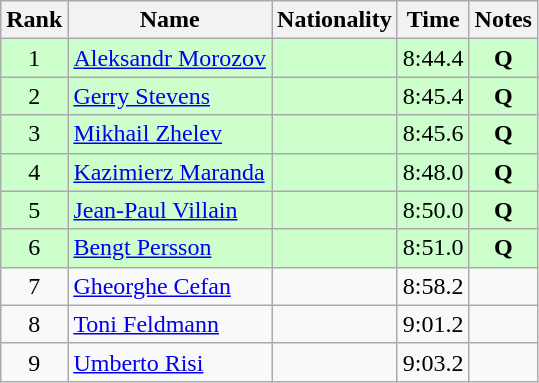<table class="wikitable sortable" style="text-align:center">
<tr>
<th>Rank</th>
<th>Name</th>
<th>Nationality</th>
<th>Time</th>
<th>Notes</th>
</tr>
<tr bgcolor=ccffcc>
<td>1</td>
<td align=left><a href='#'>Aleksandr Morozov</a></td>
<td align=left></td>
<td>8:44.4</td>
<td><strong>Q</strong></td>
</tr>
<tr bgcolor=ccffcc>
<td>2</td>
<td align=left><a href='#'>Gerry Stevens</a></td>
<td align=left></td>
<td>8:45.4</td>
<td><strong>Q</strong></td>
</tr>
<tr bgcolor=ccffcc>
<td>3</td>
<td align=left><a href='#'>Mikhail Zhelev</a></td>
<td align=left></td>
<td>8:45.6</td>
<td><strong>Q</strong></td>
</tr>
<tr bgcolor=ccffcc>
<td>4</td>
<td align=left><a href='#'>Kazimierz Maranda</a></td>
<td align=left></td>
<td>8:48.0</td>
<td><strong>Q</strong></td>
</tr>
<tr bgcolor=ccffcc>
<td>5</td>
<td align=left><a href='#'>Jean-Paul Villain</a></td>
<td align=left></td>
<td>8:50.0</td>
<td><strong>Q</strong></td>
</tr>
<tr bgcolor=ccffcc>
<td>6</td>
<td align=left><a href='#'>Bengt Persson</a></td>
<td align=left></td>
<td>8:51.0</td>
<td><strong>Q</strong></td>
</tr>
<tr>
<td>7</td>
<td align=left><a href='#'>Gheorghe Cefan</a></td>
<td align=left></td>
<td>8:58.2</td>
<td></td>
</tr>
<tr>
<td>8</td>
<td align=left><a href='#'>Toni Feldmann</a></td>
<td align=left></td>
<td>9:01.2</td>
<td></td>
</tr>
<tr>
<td>9</td>
<td align=left><a href='#'>Umberto Risi</a></td>
<td align=left></td>
<td>9:03.2</td>
<td></td>
</tr>
</table>
